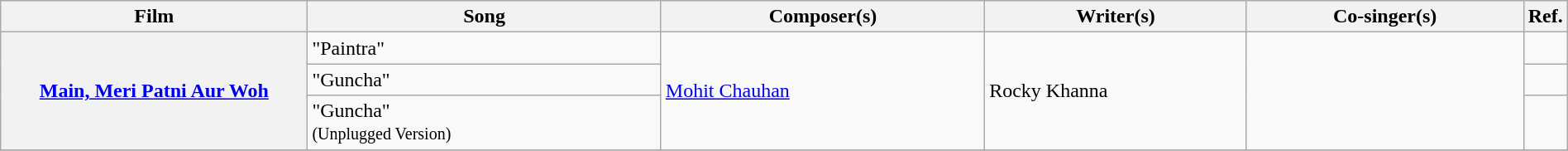<table class="wikitable plainrowheaders" width="100%" "textcolor:#000;">
<tr>
<th scope="col" width=20%><strong>Film</strong></th>
<th scope="col" width=23%><strong>Song</strong></th>
<th scope="col" width=21%><strong>Composer(s)</strong></th>
<th scope="col" width=17%><strong>Writer(s)</strong></th>
<th scope="col" width=18%><strong>Co-singer(s)</strong></th>
<th scope="col" width=1%><strong>Ref.</strong></th>
</tr>
<tr>
<th rowspan="3"><strong><a href='#'>Main, Meri Patni Aur Woh</a></strong></th>
<td>"Paintra"</td>
<td rowspan="3"><a href='#'>Mohit Chauhan</a></td>
<td rowspan="3">Rocky Khanna</td>
<td rowspan="3"></td>
<td></td>
</tr>
<tr>
<td>"Guncha"</td>
<td></td>
</tr>
<tr>
<td>"Guncha"<br><small>(Unplugged Version)</small></td>
<td></td>
</tr>
<tr>
</tr>
</table>
